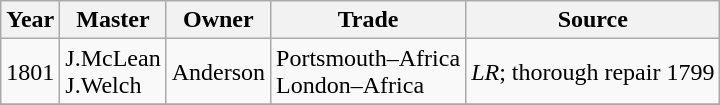<table class=" wikitable">
<tr>
<th>Year</th>
<th>Master</th>
<th>Owner</th>
<th>Trade</th>
<th>Source</th>
</tr>
<tr>
<td>1801</td>
<td>J.McLean<br>J.Welch</td>
<td>Anderson</td>
<td>Portsmouth–Africa<br>London–Africa</td>
<td><em>LR</em>; thorough repair 1799</td>
</tr>
<tr>
</tr>
</table>
